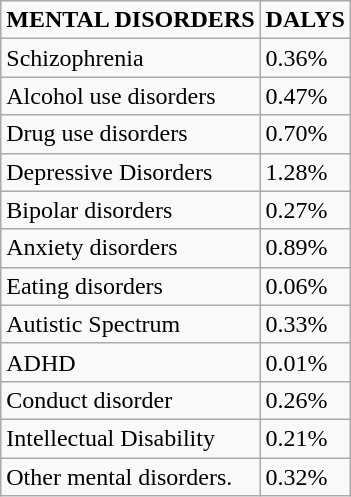<table class="wikitable mw-collapsible">
<tr>
<td><strong>MENTAL DISORDERS</strong></td>
<td><strong>DALYS</strong></td>
</tr>
<tr>
<td>Schizophrenia</td>
<td>0.36%</td>
</tr>
<tr>
<td>Alcohol use disorders</td>
<td>0.47%</td>
</tr>
<tr>
<td>Drug use disorders</td>
<td>0.70%</td>
</tr>
<tr>
<td>Depressive Disorders</td>
<td>1.28%</td>
</tr>
<tr>
<td>Bipolar disorders</td>
<td>0.27%</td>
</tr>
<tr>
<td>Anxiety disorders</td>
<td>0.89%</td>
</tr>
<tr>
<td>Eating disorders</td>
<td>0.06%</td>
</tr>
<tr>
<td>Autistic Spectrum</td>
<td>0.33%</td>
</tr>
<tr>
<td>ADHD</td>
<td>0.01%</td>
</tr>
<tr>
<td>Conduct disorder</td>
<td>0.26%</td>
</tr>
<tr>
<td>Intellectual Disability</td>
<td>0.21%</td>
</tr>
<tr>
<td>Other mental disorders.</td>
<td>0.32%</td>
</tr>
</table>
